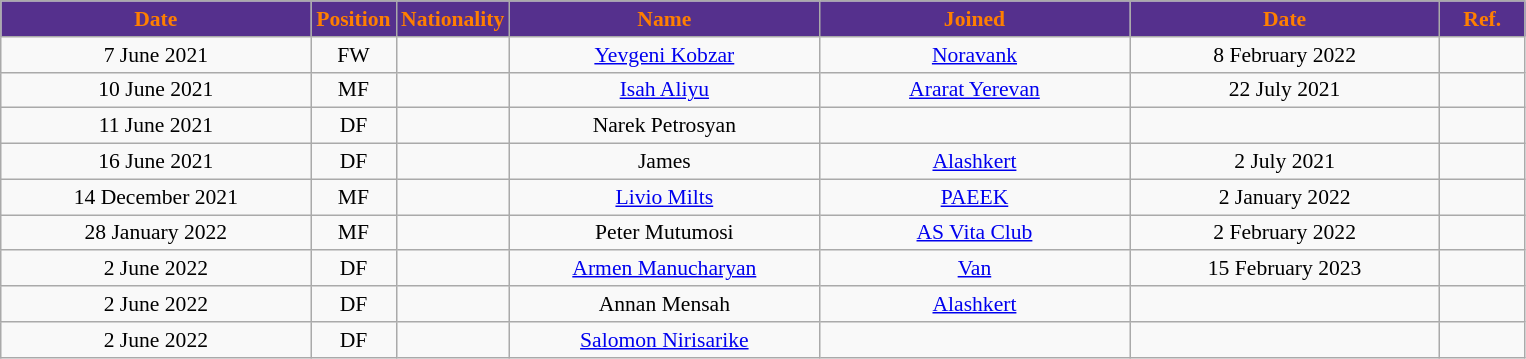<table class="wikitable"  style="text-align:center; font-size:90%; ">
<tr>
<th style="background:#55308D; color:#FF7F00; width:200px;">Date</th>
<th style="background:#55308D; color:#FF7F00; width:50px;">Position</th>
<th style="background:#55308D; color:#FF7F00; width:50px;">Nationality</th>
<th style="background:#55308D; color:#FF7F00; width:200px;">Name</th>
<th style="background:#55308D; color:#FF7F00; width:200px;">Joined</th>
<th style="background:#55308D; color:#FF7F00; width:200px;">Date</th>
<th style="background:#55308D; color:#FF7F00; width:50px;">Ref.</th>
</tr>
<tr>
<td>7 June 2021</td>
<td>FW</td>
<td></td>
<td><a href='#'>Yevgeni Kobzar</a></td>
<td><a href='#'>Noravank</a></td>
<td>8 February 2022</td>
<td></td>
</tr>
<tr>
<td>10 June 2021</td>
<td>MF</td>
<td></td>
<td><a href='#'>Isah Aliyu</a></td>
<td><a href='#'>Ararat Yerevan</a></td>
<td>22 July 2021</td>
<td></td>
</tr>
<tr>
<td>11 June 2021</td>
<td>DF</td>
<td></td>
<td>Narek Petrosyan</td>
<td></td>
<td></td>
<td></td>
</tr>
<tr>
<td>16 June 2021</td>
<td>DF</td>
<td></td>
<td>James</td>
<td><a href='#'>Alashkert</a></td>
<td>2 July 2021</td>
<td></td>
</tr>
<tr>
<td>14 December 2021</td>
<td>MF</td>
<td></td>
<td><a href='#'>Livio Milts</a></td>
<td><a href='#'>PAEEK</a></td>
<td>2 January 2022</td>
<td></td>
</tr>
<tr>
<td>28 January 2022</td>
<td>MF</td>
<td></td>
<td>Peter Mutumosi</td>
<td><a href='#'>AS Vita Club</a></td>
<td>2 February 2022</td>
<td></td>
</tr>
<tr>
<td>2 June 2022</td>
<td>DF</td>
<td></td>
<td><a href='#'>Armen Manucharyan</a></td>
<td><a href='#'>Van</a></td>
<td>15 February 2023</td>
<td></td>
</tr>
<tr>
<td>2 June 2022</td>
<td>DF</td>
<td></td>
<td>Annan Mensah</td>
<td><a href='#'>Alashkert</a></td>
<td></td>
<td></td>
</tr>
<tr>
<td>2 June 2022</td>
<td>DF</td>
<td></td>
<td><a href='#'>Salomon Nirisarike</a></td>
<td></td>
<td></td>
<td></td>
</tr>
</table>
